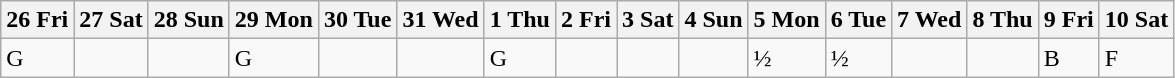<table class="wikitable olympic-schedule football">
<tr>
<th>26 Fri</th>
<th>27 Sat</th>
<th>28 Sun</th>
<th>29 Mon</th>
<th>30 Tue</th>
<th>31 Wed</th>
<th>1 Thu</th>
<th>2 Fri</th>
<th>3 Sat</th>
<th>4 Sun</th>
<th>5 Mon</th>
<th>6 Tue</th>
<th>7 Wed</th>
<th>8 Thu</th>
<th>9 Fri</th>
<th>10 Sat</th>
</tr>
<tr>
<td class="team-group">G</td>
<td></td>
<td></td>
<td class="team-group">G</td>
<td></td>
<td></td>
<td class="team-group">G</td>
<td></td>
<td></td>
<td></td>
<td class="team-sf">½</td>
<td class="team-sf">½</td>
<td></td>
<td></td>
<td class="team-bronze">B</td>
<td class="team-final">F</td>
</tr>
</table>
